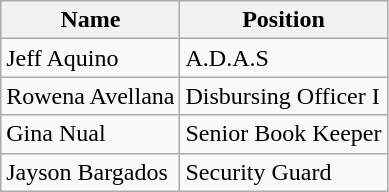<table class="wikitable">
<tr>
<th>Name</th>
<th>Position</th>
</tr>
<tr>
<td>Jeff Aquino</td>
<td>A.D.A.S</td>
</tr>
<tr>
<td>Rowena Avellana</td>
<td>Disbursing Officer I</td>
</tr>
<tr>
<td>Gina Nual</td>
<td>Senior Book Keeper</td>
</tr>
<tr>
<td>Jayson Bargados</td>
<td>Security Guard</td>
</tr>
</table>
